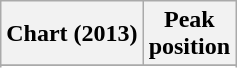<table class="wikitable sortable">
<tr>
<th>Chart (2013)</th>
<th>Peak<br>position</th>
</tr>
<tr>
</tr>
<tr>
</tr>
</table>
